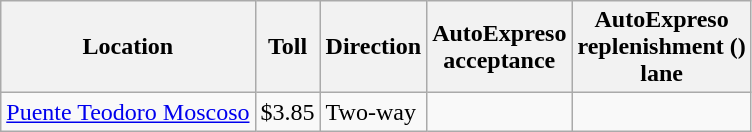<table class="wikitable">
<tr>
<th>Location</th>
<th>Toll</th>
<th>Direction</th>
<th>AutoExpreso <br> acceptance</th>
<th>AutoExpreso <br> replenishment () <br> lane</th>
</tr>
<tr>
<td><a href='#'>Puente Teodoro Moscoso</a></td>
<td>$3.85</td>
<td>Two-way</td>
<td></td>
<td></td>
</tr>
</table>
